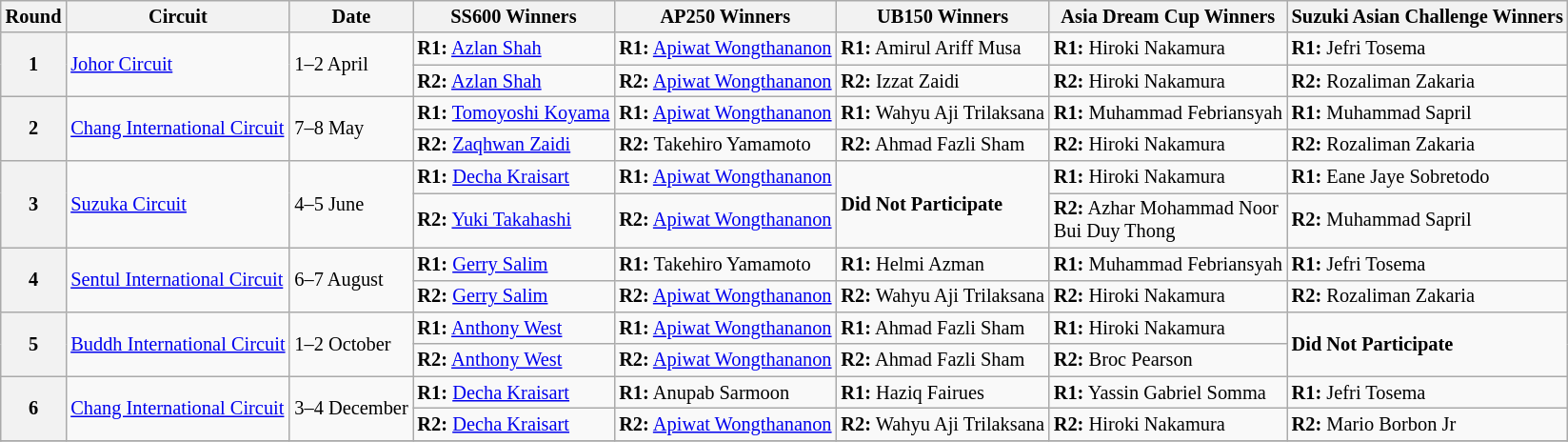<table class="wikitable" style="font-size: 85%">
<tr>
<th>Round</th>
<th>Circuit</th>
<th>Date</th>
<th>SS600 Winners</th>
<th>AP250 Winners</th>
<th>UB150 Winners</th>
<th>Asia Dream Cup Winners</th>
<th>Suzuki Asian Challenge Winners</th>
</tr>
<tr>
<th rowspan="2">1</th>
<td rowspan="2"> <a href='#'>Johor Circuit</a></td>
<td rowspan="2">1–2 April</td>
<td><strong>R1:</strong>  <a href='#'>Azlan Shah</a></td>
<td><strong>R1:</strong>  <a href='#'>Apiwat Wongthananon</a></td>
<td><strong>R1:</strong>  Amirul Ariff Musa</td>
<td><strong>R1:</strong>  Hiroki Nakamura</td>
<td><strong>R1:</strong>  Jefri Tosema</td>
</tr>
<tr>
<td><strong>R2:</strong>  <a href='#'>Azlan Shah</a></td>
<td><strong>R2:</strong>  <a href='#'>Apiwat Wongthananon</a></td>
<td><strong>R2:</strong>  Izzat Zaidi</td>
<td><strong>R2:</strong>  Hiroki Nakamura</td>
<td><strong>R2:</strong>  Rozaliman Zakaria</td>
</tr>
<tr>
<th rowspan="2">2</th>
<td rowspan="2"> <a href='#'>Chang International Circuit</a></td>
<td rowspan="2">7–8 May</td>
<td><strong>R1:</strong>  <a href='#'>Tomoyoshi Koyama</a></td>
<td><strong>R1:</strong>  <a href='#'>Apiwat Wongthananon</a></td>
<td><strong>R1:</strong>  Wahyu Aji Trilaksana</td>
<td><strong>R1:</strong>  Muhammad Febriansyah</td>
<td><strong>R1:</strong>  Muhammad Sapril</td>
</tr>
<tr>
<td><strong>R2:</strong>  <a href='#'>Zaqhwan Zaidi</a></td>
<td><strong>R2:</strong>  Takehiro Yamamoto</td>
<td><strong>R2:</strong>  Ahmad Fazli Sham</td>
<td><strong>R2:</strong>  Hiroki Nakamura</td>
<td><strong>R2:</strong>  Rozaliman Zakaria</td>
</tr>
<tr>
<th rowspan="2">3</th>
<td rowspan="2"> <a href='#'>Suzuka Circuit</a></td>
<td rowspan="2">4–5 June</td>
<td><strong>R1:</strong>  <a href='#'>Decha Kraisart</a></td>
<td><strong>R1:</strong>  <a href='#'>Apiwat Wongthananon</a></td>
<td rowspan="2"><strong>Did Not Participate</strong></td>
<td><strong>R1:</strong>  Hiroki Nakamura</td>
<td><strong>R1:</strong>  Eane Jaye Sobretodo</td>
</tr>
<tr>
<td><strong>R2:</strong>  <a href='#'>Yuki Takahashi</a></td>
<td><strong>R2:</strong>  <a href='#'>Apiwat Wongthananon</a></td>
<td><strong>R2:</strong>  Azhar Mohammad Noor <br>  Bui Duy Thong</td>
<td><strong>R2:</strong>  Muhammad Sapril</td>
</tr>
<tr>
<th rowspan="2">4</th>
<td rowspan="2"> <a href='#'>Sentul International Circuit</a></td>
<td rowspan="2">6–7 August</td>
<td><strong>R1:</strong>  <a href='#'>Gerry Salim</a></td>
<td><strong>R1:</strong>  Takehiro Yamamoto</td>
<td><strong>R1:</strong>  Helmi Azman</td>
<td><strong>R1:</strong>  Muhammad Febriansyah</td>
<td><strong>R1:</strong>  Jefri Tosema</td>
</tr>
<tr>
<td><strong>R2:</strong>  <a href='#'>Gerry Salim</a></td>
<td><strong>R2:</strong>  <a href='#'>Apiwat Wongthananon</a></td>
<td><strong>R2:</strong>  Wahyu Aji Trilaksana</td>
<td><strong>R2:</strong>  Hiroki Nakamura</td>
<td><strong>R2:</strong>  Rozaliman Zakaria</td>
</tr>
<tr>
<th rowspan="2">5</th>
<td rowspan="2"> <a href='#'>Buddh International Circuit</a></td>
<td rowspan="2">1–2 October</td>
<td><strong>R1:</strong>  <a href='#'>Anthony West</a></td>
<td><strong>R1:</strong>  <a href='#'>Apiwat Wongthananon</a></td>
<td><strong>R1:</strong>  Ahmad Fazli Sham</td>
<td><strong>R1:</strong>  Hiroki Nakamura</td>
<td rowspan="2"><strong>Did Not Participate</strong></td>
</tr>
<tr>
<td><strong>R2:</strong>  <a href='#'>Anthony West</a></td>
<td><strong>R2:</strong>  <a href='#'>Apiwat Wongthananon</a></td>
<td><strong>R2:</strong>  Ahmad Fazli Sham</td>
<td><strong>R2:</strong>  Broc Pearson</td>
</tr>
<tr>
<th rowspan="2">6</th>
<td rowspan="2"> <a href='#'>Chang International Circuit</a></td>
<td rowspan="2">3–4 December</td>
<td><strong>R1:</strong>  <a href='#'>Decha Kraisart</a></td>
<td><strong>R1:</strong>  Anupab Sarmoon</td>
<td><strong>R1:</strong>  Haziq Fairues</td>
<td><strong>R1:</strong>  Yassin Gabriel Somma</td>
<td><strong>R1:</strong>  Jefri Tosema</td>
</tr>
<tr>
<td><strong>R2:</strong>  <a href='#'>Decha Kraisart</a></td>
<td><strong>R2:</strong>  <a href='#'>Apiwat Wongthananon</a></td>
<td><strong>R2:</strong>  Wahyu Aji Trilaksana</td>
<td><strong>R2:</strong>  Hiroki Nakamura</td>
<td><strong>R2:</strong>  Mario Borbon Jr</td>
</tr>
<tr>
</tr>
</table>
